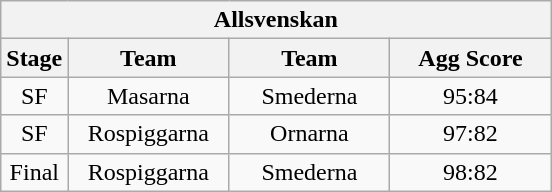<table class="wikitable">
<tr>
<th colspan="4">Allsvenskan</th>
</tr>
<tr>
<th width=20>Stage</th>
<th width=100>Team</th>
<th width=100>Team</th>
<th width=100>Agg Score</th>
</tr>
<tr align=center>
<td>SF</td>
<td>Masarna</td>
<td>Smederna</td>
<td>95:84</td>
</tr>
<tr align=center>
<td>SF</td>
<td>Rospiggarna</td>
<td>Ornarna</td>
<td>97:82</td>
</tr>
<tr align=center>
<td>Final</td>
<td>Rospiggarna</td>
<td>Smederna</td>
<td>98:82</td>
</tr>
</table>
